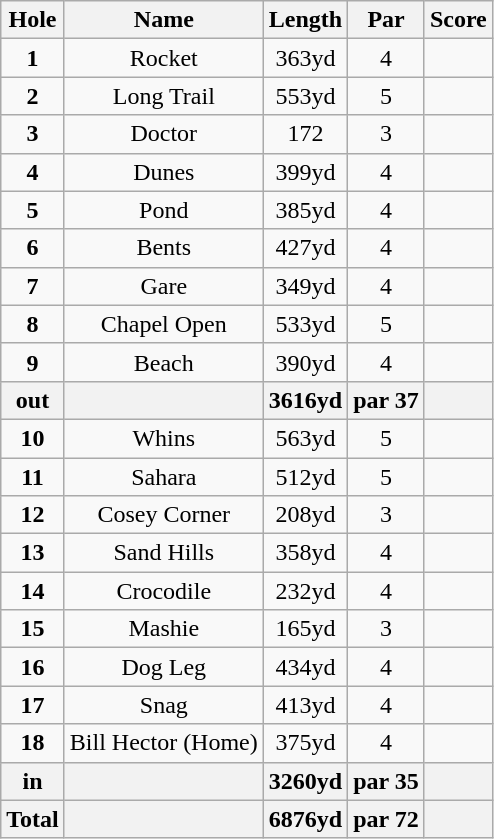<table class="wikitable" style="text-align:center;">
<tr>
<th>Hole</th>
<th>Name</th>
<th>Length</th>
<th>Par</th>
<th>Score</th>
</tr>
<tr>
<td><strong>1</strong></td>
<td>Rocket</td>
<td>363yd</td>
<td>4</td>
<td></td>
</tr>
<tr>
<td><strong>2</strong></td>
<td>Long Trail</td>
<td>553yd</td>
<td>5</td>
<td></td>
</tr>
<tr>
<td><strong>3</strong></td>
<td>Doctor</td>
<td>172</td>
<td>3</td>
<td></td>
</tr>
<tr>
<td><strong>4</strong></td>
<td>Dunes</td>
<td>399yd</td>
<td>4</td>
<td></td>
</tr>
<tr>
<td><strong>5</strong></td>
<td>Pond</td>
<td>385yd</td>
<td>4</td>
<td></td>
</tr>
<tr>
<td><strong>6</strong></td>
<td>Bents</td>
<td>427yd</td>
<td>4</td>
<td></td>
</tr>
<tr>
<td><strong>7</strong></td>
<td>Gare</td>
<td>349yd</td>
<td>4</td>
<td></td>
</tr>
<tr>
<td><strong>8</strong></td>
<td>Chapel Open</td>
<td>533yd</td>
<td>5</td>
<td></td>
</tr>
<tr>
<td><strong>9</strong></td>
<td>Beach</td>
<td>390yd</td>
<td>4</td>
<td></td>
</tr>
<tr>
<th><strong>out</strong></th>
<th></th>
<th>3616yd</th>
<th>par 37</th>
<th></th>
</tr>
<tr>
<td><strong>10</strong></td>
<td>Whins</td>
<td>563yd</td>
<td>5</td>
<td></td>
</tr>
<tr>
<td><strong>11</strong></td>
<td>Sahara</td>
<td>512yd</td>
<td>5</td>
<td></td>
</tr>
<tr>
<td><strong>12</strong></td>
<td>Cosey Corner</td>
<td>208yd</td>
<td>3</td>
<td></td>
</tr>
<tr>
<td><strong>13</strong></td>
<td>Sand Hills</td>
<td>358yd</td>
<td>4</td>
<td></td>
</tr>
<tr>
<td><strong>14</strong></td>
<td>Crocodile</td>
<td>232yd</td>
<td>4</td>
<td></td>
</tr>
<tr>
<td><strong>15</strong></td>
<td>Mashie</td>
<td>165yd</td>
<td>3</td>
<td></td>
</tr>
<tr>
<td><strong>16</strong></td>
<td>Dog Leg</td>
<td>434yd</td>
<td>4</td>
<td></td>
</tr>
<tr>
<td><strong>17</strong></td>
<td>Snag</td>
<td>413yd</td>
<td>4</td>
<td></td>
</tr>
<tr>
<td><strong>18</strong></td>
<td>Bill Hector (Home)</td>
<td>375yd</td>
<td>4</td>
<td></td>
</tr>
<tr>
<th><strong>in</strong></th>
<th></th>
<th>3260yd</th>
<th>par 35</th>
<th></th>
</tr>
<tr>
<th><strong>Total</strong></th>
<th></th>
<th>6876yd</th>
<th>par 72</th>
<th></th>
</tr>
</table>
